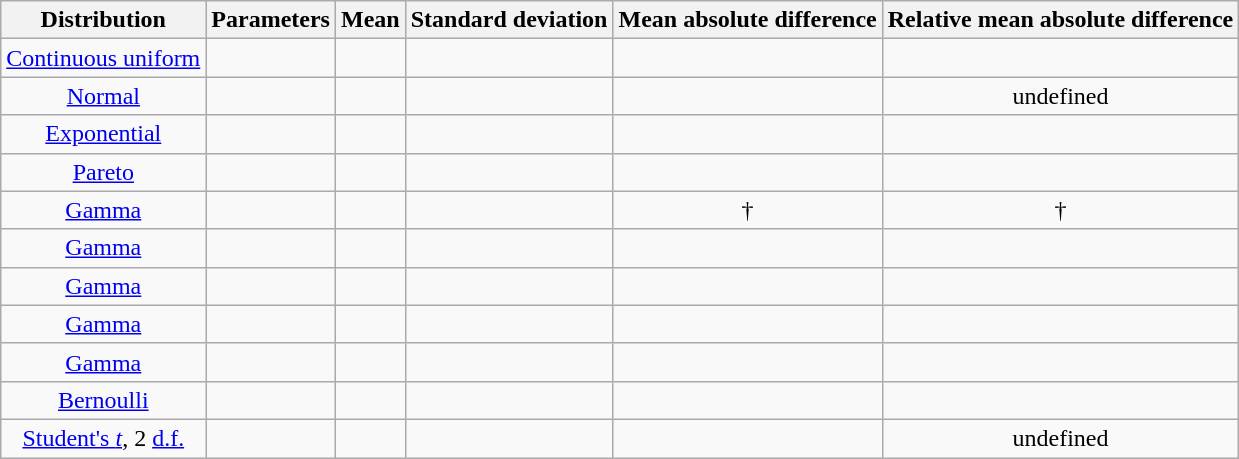<table class='wikitable' style="text-align:center">
<tr>
<th>Distribution</th>
<th>Parameters</th>
<th>Mean</th>
<th>Standard deviation</th>
<th>Mean absolute difference</th>
<th>Relative mean absolute difference</th>
</tr>
<tr>
<td><a href='#'>Continuous uniform</a></td>
<td></td>
<td></td>
<td></td>
<td></td>
<td></td>
</tr>
<tr>
<td><a href='#'>Normal</a></td>
<td></td>
<td></td>
<td></td>
<td></td>
<td>undefined</td>
</tr>
<tr>
<td><a href='#'>Exponential</a></td>
<td></td>
<td></td>
<td></td>
<td></td>
<td></td>
</tr>
<tr>
<td><a href='#'>Pareto</a></td>
<td></td>
<td></td>
<td></td>
<td></td>
<td></td>
</tr>
<tr>
<td><a href='#'>Gamma</a></td>
<td></td>
<td></td>
<td></td>
<td> †</td>
<td> †</td>
</tr>
<tr>
<td><a href='#'>Gamma</a></td>
<td></td>
<td></td>
<td></td>
<td></td>
<td></td>
</tr>
<tr>
<td><a href='#'>Gamma</a></td>
<td></td>
<td></td>
<td></td>
<td></td>
<td></td>
</tr>
<tr>
<td><a href='#'>Gamma</a></td>
<td></td>
<td></td>
<td></td>
<td></td>
<td></td>
</tr>
<tr>
<td><a href='#'>Gamma</a></td>
<td></td>
<td></td>
<td></td>
<td></td>
<td></td>
</tr>
<tr>
<td><a href='#'>Bernoulli</a></td>
<td></td>
<td></td>
<td></td>
<td></td>
<td></td>
</tr>
<tr>
<td><a href='#'>Student's <em>t</em></a>, 2 <a href='#'>d.f.</a></td>
<td></td>
<td></td>
<td></td>
<td></td>
<td>undefined</td>
</tr>
</table>
